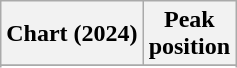<table class="wikitable sortable plainrowheaders" style="text-align:center">
<tr>
<th scope="col">Chart (2024)</th>
<th scope="col">Peak<br>position</th>
</tr>
<tr>
</tr>
<tr>
</tr>
</table>
